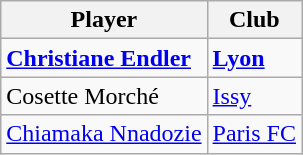<table class="wikitable">
<tr>
<th>Player</th>
<th>Club</th>
</tr>
<tr>
<td> <strong><a href='#'>Christiane Endler</a></strong></td>
<td><strong><a href='#'>Lyon</a></strong></td>
</tr>
<tr>
<td> Cosette Morché</td>
<td><a href='#'>Issy</a></td>
</tr>
<tr>
<td> <a href='#'>Chiamaka Nnadozie</a></td>
<td><a href='#'>Paris FC</a></td>
</tr>
</table>
